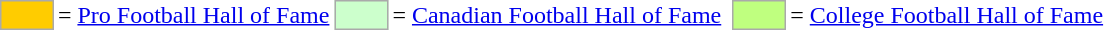<table style="margin:0.2em auto;">
<tr>
<td style="background-color:#FFCC00; border:1px solid #aaaaaa; width:2em;"></td>
<td>= <a href='#'>Pro Football Hall of Fame</a></td>
<td style="background-color:#CCFFCC; border:1px solid #aaaaaa; width:2em;"></td>
<td>= <a href='#'>Canadian Football Hall of Fame</a></td>
<td></td>
<td style="background-color:#BFFF7F; border:1px solid #aaaaaa; width:2em;"></td>
<td>= <a href='#'>College Football Hall of Fame</a></td>
<td></td>
</tr>
</table>
